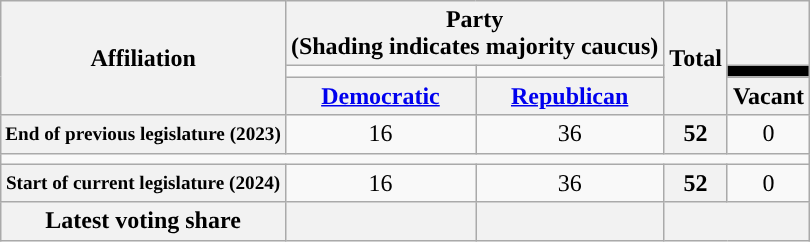<table class="wikitable" style="text-align:center">
<tr>
<th rowspan="3">Affiliation</th>
<th colspan="2">Party<div>(Shading indicates majority caucus)</div></th>
<th rowspan="3">Total</th>
<th></th>
</tr>
<tr style="height:5px">
<td style="background-color:"></td>
<td style="background-color:"></td>
<td style="background: black"></td>
</tr>
<tr>
<th><a href='#'>Democratic</a></th>
<th><a href='#'>Republican</a></th>
<th>Vacant</th>
</tr>
<tr>
<th nowrap="" style="font-size:80%">End of previous legislature (2023)</th>
<td>16</td>
<td>36</td>
<th>52</th>
<td>0</td>
</tr>
<tr>
<td colspan="5"></td>
</tr>
<tr>
<th nowrap="" style="font-size:80%">Start of current legislature (2024)</th>
<td>16</td>
<td>36</td>
<th>52</th>
<td>0</td>
</tr>
<tr>
<th>Latest voting share</th>
<th></th>
<th></th>
<th colspan="2"></th>
</tr>
</table>
